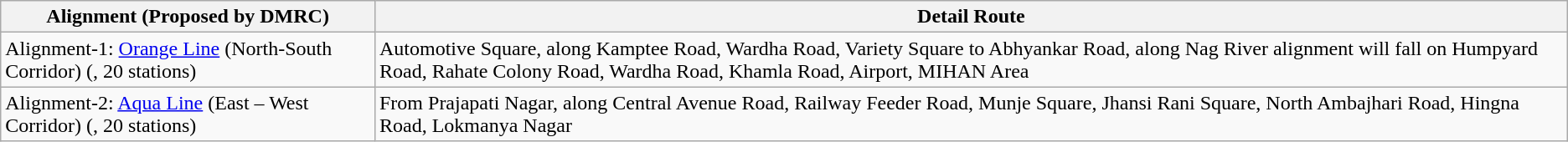<table class="wikitable">
<tr>
<th>Alignment (Proposed by DMRC)</th>
<th>Detail Route</th>
</tr>
<tr>
<td>Alignment-1: <a href='#'>Orange Line</a> (North-South Corridor) (, 20 stations)</td>
<td>Automotive Square, along Kamptee Road, Wardha Road, Variety Square to Abhyankar Road, along Nag River alignment will fall on Humpyard Road, Rahate Colony Road, Wardha Road, Khamla Road, Airport, MIHAN Area</td>
</tr>
<tr>
<td>Alignment-2:  <a href='#'>Aqua Line</a> (East – West Corridor) (, 20 stations)</td>
<td>From Prajapati Nagar, along Central Avenue Road, Railway Feeder Road, Munje Square, Jhansi Rani Square, North Ambajhari Road, Hingna Road, Lokmanya Nagar</td>
</tr>
</table>
